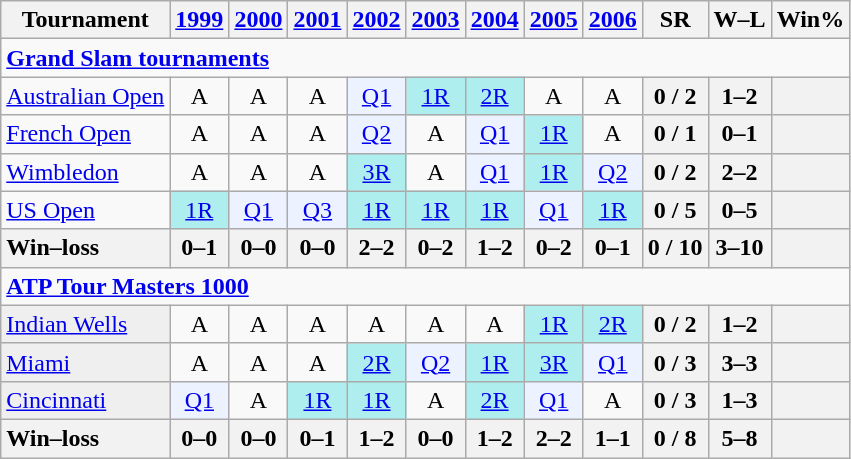<table class=wikitable style=text-align:center>
<tr>
<th>Tournament</th>
<th><a href='#'>1999</a></th>
<th><a href='#'>2000</a></th>
<th><a href='#'>2001</a></th>
<th><a href='#'>2002</a></th>
<th><a href='#'>2003</a></th>
<th><a href='#'>2004</a></th>
<th><a href='#'>2005</a></th>
<th><a href='#'>2006</a></th>
<th>SR</th>
<th>W–L</th>
<th>Win%</th>
</tr>
<tr>
<td colspan=25 style=text-align:left><a href='#'><strong>Grand Slam tournaments</strong></a></td>
</tr>
<tr>
<td align=left><a href='#'>Australian Open</a></td>
<td>A</td>
<td>A</td>
<td>A</td>
<td bgcolor=ecf2ff><a href='#'>Q1</a></td>
<td bgcolor=afeeee><a href='#'>1R</a></td>
<td bgcolor=afeeee><a href='#'>2R</a></td>
<td>A</td>
<td>A</td>
<th>0 / 2</th>
<th>1–2</th>
<th></th>
</tr>
<tr>
<td align=left><a href='#'>French Open</a></td>
<td>A</td>
<td>A</td>
<td>A</td>
<td bgcolor=ecf2ff><a href='#'>Q2</a></td>
<td>A</td>
<td bgcolor=ecf2ff><a href='#'>Q1</a></td>
<td bgcolor=afeeee><a href='#'>1R</a></td>
<td>A</td>
<th>0 / 1</th>
<th>0–1</th>
<th></th>
</tr>
<tr>
<td align=left><a href='#'>Wimbledon</a></td>
<td>A</td>
<td>A</td>
<td>A</td>
<td bgcolor=afeeee><a href='#'>3R</a></td>
<td>A</td>
<td bgcolor=ecf2ff><a href='#'>Q1</a></td>
<td bgcolor=afeeee><a href='#'>1R</a></td>
<td bgcolor=ecf2ff><a href='#'>Q2</a></td>
<th>0 / 2</th>
<th>2–2</th>
<th></th>
</tr>
<tr>
<td align=left><a href='#'>US Open</a></td>
<td bgcolor=afeeee><a href='#'>1R</a></td>
<td bgcolor=ecf2ff><a href='#'>Q1</a></td>
<td bgcolor=ecf2ff><a href='#'>Q3</a></td>
<td bgcolor=afeeee><a href='#'>1R</a></td>
<td bgcolor=afeeee><a href='#'>1R</a></td>
<td bgcolor=afeeee><a href='#'>1R</a></td>
<td bgcolor=ecf2ff><a href='#'>Q1</a></td>
<td bgcolor=afeeee><a href='#'>1R</a></td>
<th>0 / 5</th>
<th>0–5</th>
<th></th>
</tr>
<tr>
<th style=text-align:left><strong>Win–loss</strong></th>
<th>0–1</th>
<th>0–0</th>
<th>0–0</th>
<th>2–2</th>
<th>0–2</th>
<th>1–2</th>
<th>0–2</th>
<th>0–1</th>
<th>0 / 10</th>
<th>3–10</th>
<th></th>
</tr>
<tr>
<td colspan=25 style=text-align:left><strong><a href='#'>ATP Tour Masters 1000</a></strong></td>
</tr>
<tr>
<td bgcolor=efefef align=left><a href='#'>Indian Wells</a></td>
<td>A</td>
<td>A</td>
<td>A</td>
<td>A</td>
<td>A</td>
<td>A</td>
<td bgcolor=afeeee><a href='#'>1R</a></td>
<td bgcolor=afeeee><a href='#'>2R</a></td>
<th>0 / 2</th>
<th>1–2</th>
<th></th>
</tr>
<tr>
<td bgcolor=efefef align=left><a href='#'>Miami</a></td>
<td>A</td>
<td>A</td>
<td>A</td>
<td bgcolor=afeeee><a href='#'>2R</a></td>
<td bgcolor=ecf2ff><a href='#'>Q2</a></td>
<td bgcolor=afeeee><a href='#'>1R</a></td>
<td bgcolor=afeeee><a href='#'>3R</a></td>
<td bgcolor=ecf2ff><a href='#'>Q1</a></td>
<th>0 / 3</th>
<th>3–3</th>
<th></th>
</tr>
<tr>
<td bgcolor=efefef align=left><a href='#'>Cincinnati</a></td>
<td bgcolor=ecf2ff><a href='#'>Q1</a></td>
<td>A</td>
<td bgcolor=afeeee><a href='#'>1R</a></td>
<td bgcolor=afeeee><a href='#'>1R</a></td>
<td>A</td>
<td bgcolor=afeeee><a href='#'>2R</a></td>
<td bgcolor=ecf2ff><a href='#'>Q1</a></td>
<td>A</td>
<th>0 / 3</th>
<th>1–3</th>
<th></th>
</tr>
<tr>
<th style=text-align:left><strong>Win–loss</strong></th>
<th>0–0</th>
<th>0–0</th>
<th>0–1</th>
<th>1–2</th>
<th>0–0</th>
<th>1–2</th>
<th>2–2</th>
<th>1–1</th>
<th>0 / 8</th>
<th>5–8</th>
<th></th>
</tr>
</table>
